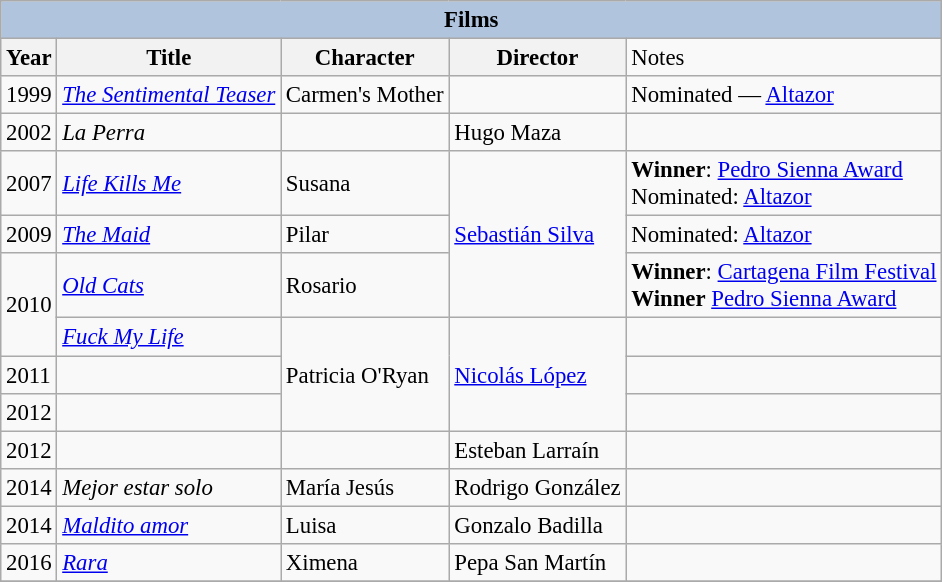<table class="wikitable" style="font-size: 95%;">
<tr>
<th colspan="5" style="background: LightSteelBlue;">Films</th>
</tr>
<tr>
<th>Year</th>
<th>Title</th>
<th>Character</th>
<th>Director</th>
<td>Notes</td>
</tr>
<tr>
<td>1999</td>
<td><em><a href='#'>The Sentimental Teaser</a></em></td>
<td>Carmen's Mother</td>
<td></td>
<td>Nominated — <a href='#'>Altazor</a></td>
</tr>
<tr>
<td>2002</td>
<td><em>La Perra</em></td>
<td></td>
<td>Hugo Maza</td>
<td></td>
</tr>
<tr>
<td>2007</td>
<td><em><a href='#'>Life Kills Me</a></em></td>
<td>Susana</td>
<td rowspan="3"><a href='#'>Sebastián Silva</a></td>
<td><strong>Winner</strong>: <a href='#'>Pedro Sienna Award</a><br>Nominated: <a href='#'>Altazor</a></td>
</tr>
<tr>
<td>2009</td>
<td><em><a href='#'>The Maid</a></em></td>
<td>Pilar</td>
<td>Nominated: <a href='#'>Altazor</a></td>
</tr>
<tr>
<td rowspan=2>2010</td>
<td><em><a href='#'>Old Cats</a></em></td>
<td>Rosario</td>
<td><strong>Winner</strong>: <a href='#'>Cartagena Film Festival</a><br><strong>Winner</strong> <a href='#'>Pedro Sienna Award</a></td>
</tr>
<tr>
<td><em><a href='#'>Fuck My Life</a></em></td>
<td rowspan="3">Patricia O'Ryan</td>
<td rowspan="3"><a href='#'>Nicolás López</a></td>
<td></td>
</tr>
<tr>
<td>2011</td>
<td><em></em></td>
<td></td>
</tr>
<tr>
<td>2012</td>
<td><em></em></td>
<td></td>
</tr>
<tr>
<td>2012</td>
<td><em></em></td>
<td></td>
<td>Esteban Larraín</td>
<td></td>
</tr>
<tr>
<td>2014</td>
<td><em>Mejor estar solo</em></td>
<td>María Jesús</td>
<td>Rodrigo González</td>
<td></td>
</tr>
<tr>
<td>2014</td>
<td><em><a href='#'>Maldito amor</a></em></td>
<td>Luisa</td>
<td>Gonzalo Badilla</td>
<td></td>
</tr>
<tr>
<td>2016</td>
<td><em><a href='#'>Rara</a></em></td>
<td>Ximena</td>
<td>Pepa San Martín</td>
<td></td>
</tr>
<tr>
</tr>
</table>
